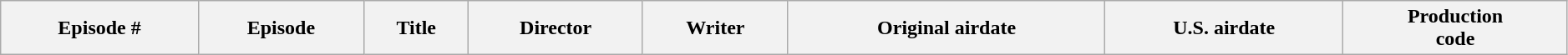<table class="wikitable plainrowheaders"  style="width:99%; margin-right:0; background:#fff;">
<tr>
<th>Episode #</th>
<th>Episode</th>
<th>Title</th>
<th>Director</th>
<th>Writer</th>
<th>Original airdate</th>
<th>U.S. airdate</th>
<th>Production<br>code<br>











</th>
</tr>
</table>
